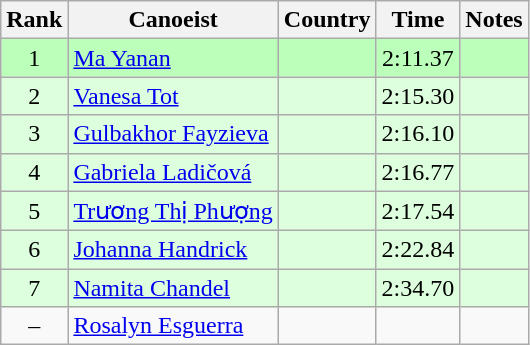<table class="wikitable" style="text-align:center">
<tr>
<th>Rank</th>
<th>Canoeist</th>
<th>Country</th>
<th>Time</th>
<th>Notes</th>
</tr>
<tr bgcolor=bbffbb>
<td>1</td>
<td align="left"><a href='#'>Ma Yanan</a></td>
<td align="left"></td>
<td>2:11.37</td>
<td></td>
</tr>
<tr bgcolor=ddffdd>
<td>2</td>
<td align="left"><a href='#'>Vanesa Tot</a></td>
<td align="left"></td>
<td>2:15.30</td>
<td></td>
</tr>
<tr bgcolor=ddffdd>
<td>3</td>
<td align="left"><a href='#'>Gulbakhor Fayzieva</a></td>
<td align="left"></td>
<td>2:16.10</td>
<td></td>
</tr>
<tr bgcolor=ddffdd>
<td>4</td>
<td align="left"><a href='#'>Gabriela Ladičová</a></td>
<td align="left"></td>
<td>2:16.77</td>
<td></td>
</tr>
<tr bgcolor=ddffdd>
<td>5</td>
<td align="left"><a href='#'>Trương Thị Phượng</a></td>
<td align="left"></td>
<td>2:17.54</td>
<td></td>
</tr>
<tr bgcolor=ddffdd>
<td>6</td>
<td align="left"><a href='#'>Johanna Handrick</a></td>
<td align="left"></td>
<td>2:22.84</td>
<td></td>
</tr>
<tr bgcolor=ddffdd>
<td>7</td>
<td align="left"><a href='#'>Namita Chandel</a></td>
<td align="left"></td>
<td>2:34.70</td>
<td></td>
</tr>
<tr>
<td>–</td>
<td align="left"><a href='#'>Rosalyn Esguerra</a></td>
<td align="left"></td>
<td></td>
<td></td>
</tr>
</table>
